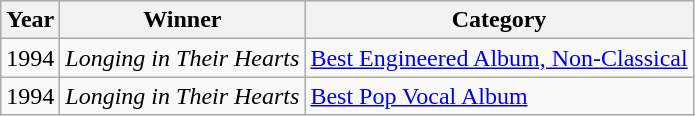<table class="wikitable sortable">
<tr>
<th align="left">Year</th>
<th align="left">Winner</th>
<th align="left">Category</th>
</tr>
<tr>
<td align="left">1994</td>
<td align="left"><em>Longing in Their Hearts</em></td>
<td align="left"><a href='#'>Best Engineered Album, Non-Classical</a></td>
</tr>
<tr>
<td align="left">1994</td>
<td align="left"><em>Longing in Their Hearts</em></td>
<td align="left"><a href='#'>Best Pop Vocal Album</a></td>
</tr>
</table>
